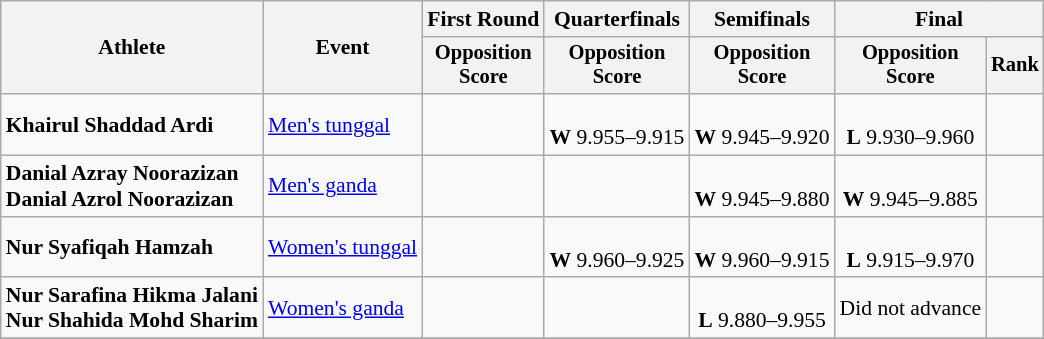<table class=wikitable style="font-size:90%; text-align:center">
<tr>
<th rowspan="2">Athlete</th>
<th rowspan="2">Event</th>
<th>First Round</th>
<th>Quarterfinals</th>
<th>Semifinals</th>
<th colspan="2">Final</th>
</tr>
<tr style="font-size:95%", align="center">
<th>Opposition<br>Score</th>
<th>Opposition<br>Score</th>
<th>Opposition<br>Score</th>
<th>Opposition<br>Score</th>
<th>Rank</th>
</tr>
<tr align="center">
<td align=left><strong>Khairul Shaddad Ardi</strong></td>
<td align=left><a href='#'>Men's tunggal</a></td>
<td></td>
<td><br><strong>W</strong> 9.955–9.915</td>
<td><br><strong>W</strong> 9.945–9.920</td>
<td><br><strong>L</strong> 9.930–9.960</td>
<td></td>
</tr>
<tr>
<td align=left><strong>Danial Azray Noorazizan<br>Danial Azrol Noorazizan</strong></td>
<td align=left><a href='#'>Men's ganda</a></td>
<td></td>
<td></td>
<td><br><strong>W</strong> 9.945–9.880</td>
<td><br><strong>W</strong> 9.945–9.885</td>
<td></td>
</tr>
<tr>
<td align=left><strong>Nur Syafiqah Hamzah</strong></td>
<td align=left><a href='#'>Women's tunggal</a></td>
<td></td>
<td><br><strong>W</strong> 9.960–9.925</td>
<td><br><strong>W</strong> 9.960–9.915</td>
<td><br><strong>L</strong> 9.915–9.970</td>
<td></td>
</tr>
<tr>
<td align=left><strong>Nur Sarafina Hikma Jalani<br>Nur Shahida Mohd Sharim</strong></td>
<td align=left><a href='#'>Women's ganda</a></td>
<td></td>
<td></td>
<td><br><strong>L</strong> 9.880–9.955</td>
<td>Did not advance</td>
<td></td>
</tr>
<tr>
</tr>
</table>
